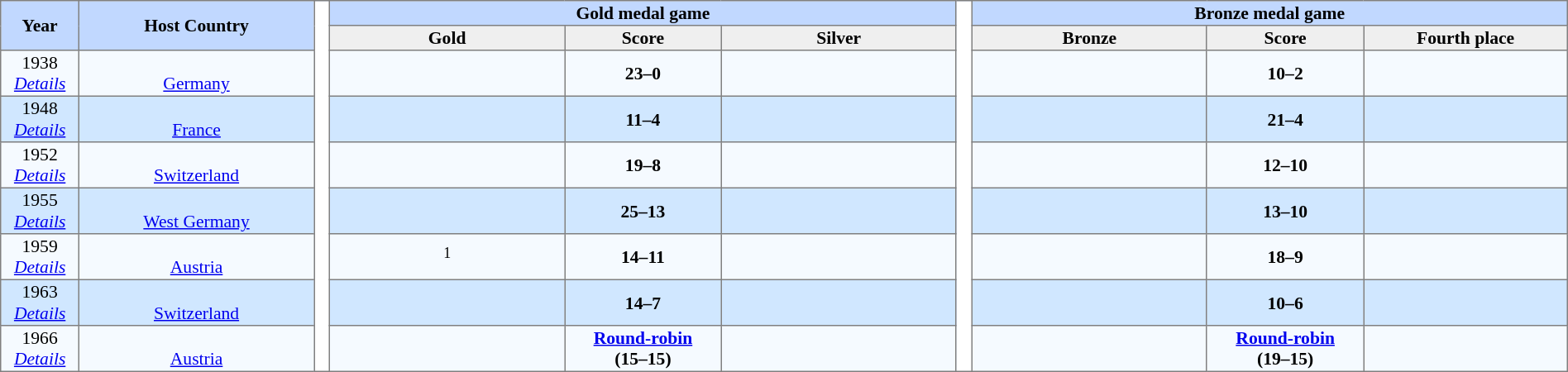<table border=1 style="border-collapse:collapse; font-size:90%;" width=100%>
<tr bgcolor=#C1D8FF>
<th rowspan=2 width=5%>Year</th>
<th rowspan=2 width=15%>Host Country</th>
<th width=1% rowspan=9 bgcolor=ffffff></th>
<th colspan=3>Gold medal game</th>
<th width=1% rowspan=9 bgcolor=ffffff></th>
<th colspan=3>Bronze medal game</th>
</tr>
<tr bgcolor=#EFEFEF>
<th width=15%>Gold</th>
<th width=10%>Score</th>
<th width=15%>Silver</th>
<th width=15%>Bronze</th>
<th width=10%>Score</th>
<th width=15%>Fourth place</th>
</tr>
<tr align=center bgcolor=#F5FAFF>
<td>1938<br> <em><a href='#'>Details</a></em></td>
<td><br><a href='#'>Germany</a></td>
<td><strong></strong></td>
<td><strong>23–0</strong></td>
<td></td>
<td></td>
<td><strong>10–2</strong></td>
<td></td>
</tr>
<tr align=center bgcolor=#D0E7FF>
<td>1948<br> <em><a href='#'>Details</a></em></td>
<td><br><a href='#'>France</a></td>
<td><strong></strong></td>
<td><strong>11–4</strong></td>
<td></td>
<td></td>
<td><strong>21–4</strong></td>
<td></td>
</tr>
<tr align=center bgcolor=#F5FAFF>
<td>1952<br> <em><a href='#'>Details</a></em></td>
<td><br><a href='#'>Switzerland</a></td>
<td><strong></strong></td>
<td><strong>19–8</strong></td>
<td></td>
<td></td>
<td><strong>12–10</strong></td>
<td></td>
</tr>
<tr align=center bgcolor=#D0E7FF>
<td>1955<br> <em><a href='#'>Details</a></em></td>
<td><br><a href='#'>West Germany</a></td>
<td><strong></strong></td>
<td><strong>25–13</strong></td>
<td></td>
<td></td>
<td><strong>13–10</strong></td>
<td></td>
</tr>
<tr align=center bgcolor=#F5FAFF>
<td>1959<br> <em><a href='#'>Details</a></em></td>
<td><br><a href='#'>Austria</a></td>
<td><strong></strong><sup>1</sup></td>
<td><strong>14–11</strong></td>
<td></td>
<td></td>
<td><strong>18–9</strong></td>
<td></td>
</tr>
<tr align=center bgcolor=#D0E7FF>
<td>1963<br> <em><a href='#'>Details</a></em></td>
<td><br><a href='#'>Switzerland</a></td>
<td><strong></strong></td>
<td><strong>14–7</strong></td>
<td></td>
<td></td>
<td><strong>10–6</strong></td>
<td></td>
</tr>
<tr align=center bgcolor=#F5FAFF>
<td>1966<br> <em><a href='#'>Details</a></em></td>
<td><br><a href='#'>Austria</a></td>
<td><strong></strong></td>
<td><strong><a href='#'>Round-robin</a><br>(15–15)</strong></td>
<td></td>
<td></td>
<td><strong><a href='#'>Round-robin</a><br>(19–15)</strong></td>
<td></td>
</tr>
</table>
